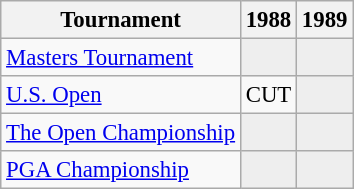<table class="wikitable" style="font-size:95%;text-align:center;">
<tr>
<th>Tournament</th>
<th>1988</th>
<th>1989</th>
</tr>
<tr>
<td align=left><a href='#'>Masters Tournament</a></td>
<td style="background:#eeeeee;"></td>
<td style="background:#eeeeee;"></td>
</tr>
<tr>
<td align=left><a href='#'>U.S. Open</a></td>
<td>CUT</td>
<td style="background:#eeeeee;"></td>
</tr>
<tr>
<td align=left><a href='#'>The Open Championship</a></td>
<td style="background:#eeeeee;"></td>
<td style="background:#eeeeee;"></td>
</tr>
<tr>
<td align=left><a href='#'>PGA Championship</a></td>
<td style="background:#eeeeee;"></td>
<td style="background:#eeeeee;"></td>
</tr>
</table>
